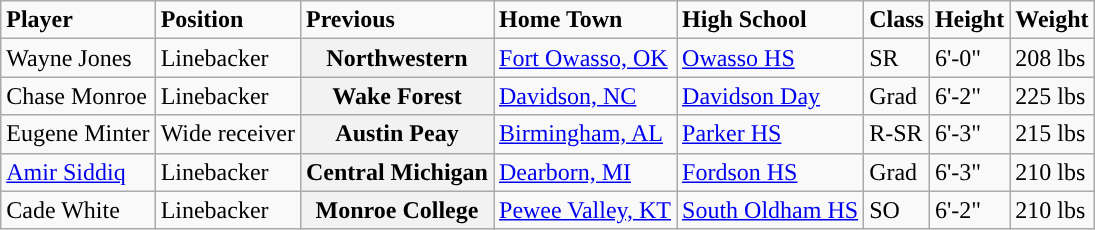<table class="wikitable">
<tr>
<td><strong>Player</strong></td>
<td><strong>Position</strong></td>
<td><strong>Previous</strong></td>
<td><strong>Home Town</strong></td>
<td><strong>High School</strong></td>
<td><strong>Class</strong></td>
<td><strong>Height</strong></td>
<td><strong>Weight</strong></td>
</tr>
<tr>
<td>Wayne Jones</td>
<td>Linebacker</td>
<th>Northwestern</th>
<td><a href='#'>Fort Owasso, OK</a></td>
<td><a href='#'>Owasso HS</a></td>
<td>SR</td>
<td>6'-0"</td>
<td>208 lbs</td>
</tr>
<tr>
<td>Chase Monroe</td>
<td>Linebacker</td>
<th>Wake Forest</th>
<td><a href='#'>Davidson, NC</a></td>
<td><a href='#'>Davidson Day</a></td>
<td>Grad</td>
<td>6'-2"</td>
<td>225 lbs</td>
</tr>
<tr>
<td>Eugene Minter</td>
<td>Wide receiver</td>
<th>Austin Peay</th>
<td><a href='#'>Birmingham, AL</a></td>
<td><a href='#'>Parker HS</a></td>
<td>R-SR</td>
<td>6'-3"</td>
<td>215 lbs</td>
</tr>
<tr>
<td><a href='#'>Amir Siddiq</a></td>
<td>Linebacker</td>
<th>Central Michigan</th>
<td><a href='#'>Dearborn, MI</a></td>
<td><a href='#'>Fordson HS</a></td>
<td>Grad</td>
<td>6'-3"</td>
<td>210 lbs</td>
</tr>
<tr>
<td>Cade White</td>
<td>Linebacker</td>
<th>Monroe College</th>
<td><a href='#'>Pewee Valley, KT</a></td>
<td><a href='#'>South Oldham HS</a></td>
<td>SO</td>
<td>6'-2"</td>
<td>210 lbs</td>
</tr>
</table>
